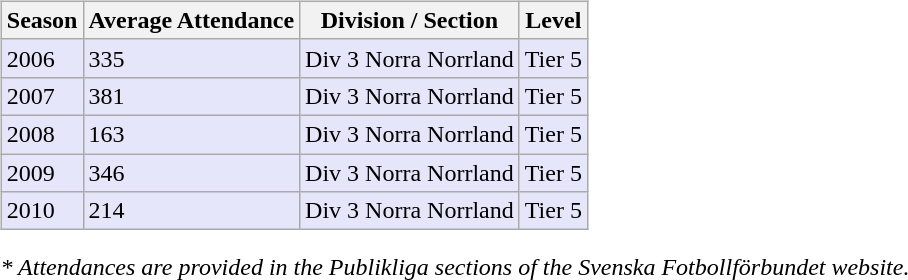<table>
<tr>
<td valign="top" width=0%><br><table class="wikitable">
<tr style="background:#f0f6fa;">
<th><strong>Season</strong></th>
<th><strong>Average Attendance</strong></th>
<th><strong>Division / Section</strong></th>
<th><strong>Level</strong></th>
</tr>
<tr>
<td style="background:#E6E6FA;">2006</td>
<td style="background:#E6E6FA;">335</td>
<td style="background:#E6E6FA;">Div 3 Norra Norrland</td>
<td style="background:#E6E6FA;">Tier 5</td>
</tr>
<tr>
<td style="background:#E6E6FA;">2007</td>
<td style="background:#E6E6FA;">381</td>
<td style="background:#E6E6FA;">Div 3 Norra Norrland</td>
<td style="background:#E6E6FA;">Tier 5</td>
</tr>
<tr>
<td style="background:#E6E6FA;">2008</td>
<td style="background:#E6E6FA;">163</td>
<td style="background:#E6E6FA;">Div 3 Norra Norrland</td>
<td style="background:#E6E6FA;">Tier 5</td>
</tr>
<tr>
<td style="background:#E6E6FA;">2009</td>
<td style="background:#E6E6FA;">346</td>
<td style="background:#E6E6FA;">Div 3 Norra Norrland</td>
<td style="background:#E6E6FA;">Tier 5</td>
</tr>
<tr>
<td style="background:#E6E6FA;">2010</td>
<td style="background:#E6E6FA;">214</td>
<td style="background:#E6E6FA;">Div 3 Norra Norrland</td>
<td style="background:#E6E6FA;">Tier 5</td>
</tr>
</table>
<em>* Attendances are provided in the Publikliga sections of the Svenska Fotbollförbundet website.</em> </td>
</tr>
</table>
